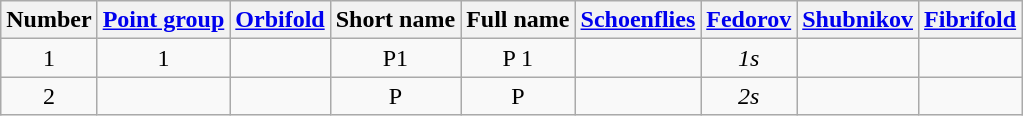<table class=wikitable>
<tr>
<th>Number</th>
<th><a href='#'>Point group</a></th>
<th><a href='#'>Orbifold</a></th>
<th>Short name</th>
<th>Full name</th>
<th><a href='#'>Schoenflies</a></th>
<th><a href='#'>Fedorov</a></th>
<th><a href='#'>Shubnikov</a></th>
<th><a href='#'>Fibrifold</a></th>
</tr>
<tr align=center>
<td>1</td>
<td>1</td>
<td></td>
<td>P1</td>
<td>P 1</td>
<td></td>
<td><em>1s</em></td>
<td></td>
<td></td>
</tr>
<tr align=center>
<td>2</td>
<td></td>
<td></td>
<td>P</td>
<td>P </td>
<td></td>
<td><em>2s</em></td>
<td></td>
<td></td>
</tr>
</table>
